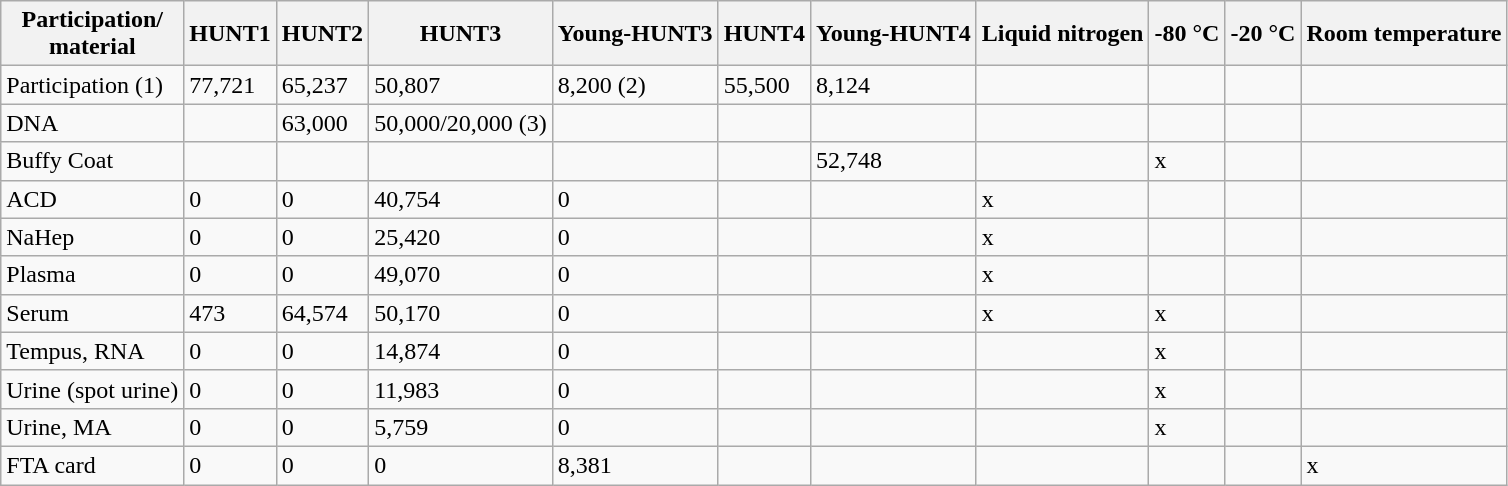<table class="wikitable">
<tr>
<th>Participation/<br>material</th>
<th>HUNT1</th>
<th>HUNT2</th>
<th>HUNT3</th>
<th>Young-HUNT3</th>
<th>HUNT4</th>
<th>Young-HUNT4</th>
<th>Liquid nitrogen</th>
<th>-80 °C</th>
<th>-20 °C</th>
<th>Room temperature</th>
</tr>
<tr>
<td>Participation (1)</td>
<td>77,721</td>
<td>65,237</td>
<td>50,807</td>
<td>8,200 (2)</td>
<td>55,500</td>
<td>8,124</td>
<td></td>
<td></td>
<td></td>
<td></td>
</tr>
<tr>
<td>DNA</td>
<td></td>
<td>63,000</td>
<td>50,000/20,000 (3)</td>
<td></td>
<td></td>
<td></td>
<td></td>
<td></td>
<td></td>
<td></td>
</tr>
<tr>
<td>Buffy Coat</td>
<td></td>
<td></td>
<td></td>
<td></td>
<td></td>
<td>52,748</td>
<td></td>
<td>x</td>
<td></td>
<td></td>
</tr>
<tr>
<td>ACD</td>
<td>0</td>
<td>0</td>
<td>40,754</td>
<td>0</td>
<td></td>
<td></td>
<td>x</td>
<td></td>
<td></td>
<td></td>
</tr>
<tr>
<td>NaHep</td>
<td>0</td>
<td>0</td>
<td>25,420</td>
<td>0</td>
<td></td>
<td></td>
<td>x</td>
<td></td>
<td></td>
<td></td>
</tr>
<tr>
<td>Plasma</td>
<td>0</td>
<td>0</td>
<td>49,070</td>
<td>0</td>
<td></td>
<td></td>
<td>x</td>
<td></td>
<td></td>
<td></td>
</tr>
<tr>
<td>Serum</td>
<td>473</td>
<td>64,574</td>
<td>50,170</td>
<td>0</td>
<td></td>
<td></td>
<td>x</td>
<td>x</td>
<td></td>
<td></td>
</tr>
<tr>
<td>Tempus, RNA</td>
<td>0</td>
<td>0</td>
<td>14,874</td>
<td>0</td>
<td></td>
<td></td>
<td></td>
<td>x</td>
<td></td>
<td></td>
</tr>
<tr>
<td>Urine (spot urine)</td>
<td>0</td>
<td>0</td>
<td>11,983</td>
<td>0</td>
<td></td>
<td></td>
<td></td>
<td>x</td>
<td></td>
<td></td>
</tr>
<tr>
<td>Urine, MA</td>
<td>0</td>
<td>0</td>
<td>5,759</td>
<td>0</td>
<td></td>
<td></td>
<td></td>
<td>x</td>
<td></td>
<td></td>
</tr>
<tr>
<td>FTA card</td>
<td>0</td>
<td>0</td>
<td>0</td>
<td>8,381</td>
<td></td>
<td></td>
<td></td>
<td></td>
<td></td>
<td>x</td>
</tr>
</table>
